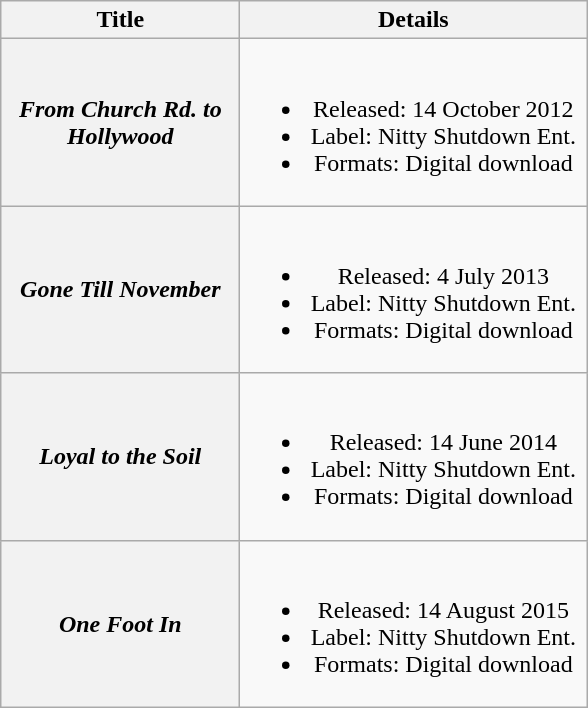<table class="wikitable plainrowheaders" style="text-align:center;">
<tr>
<th scope="col" style="width:9.5em;">Title</th>
<th scope="col" style="width:14em;">Details</th>
</tr>
<tr>
<th scope="row"><em>From Church Rd. to Hollywood</em></th>
<td><br><ul><li>Released: 14 October 2012</li><li>Label: Nitty Shutdown Ent.</li><li>Formats: Digital download</li></ul></td>
</tr>
<tr>
<th scope="row"><em>Gone Till November</em></th>
<td><br><ul><li>Released: 4 July 2013</li><li>Label: Nitty Shutdown Ent.</li><li>Formats: Digital download</li></ul></td>
</tr>
<tr>
<th scope="row"><em>Loyal to the Soil</em></th>
<td><br><ul><li>Released: 14 June 2014</li><li>Label: Nitty Shutdown Ent.</li><li>Formats: Digital download</li></ul></td>
</tr>
<tr>
<th scope="row"><em>One Foot In</em></th>
<td><br><ul><li>Released: 14 August 2015</li><li>Label: Nitty Shutdown Ent.</li><li>Formats: Digital download</li></ul></td>
</tr>
</table>
